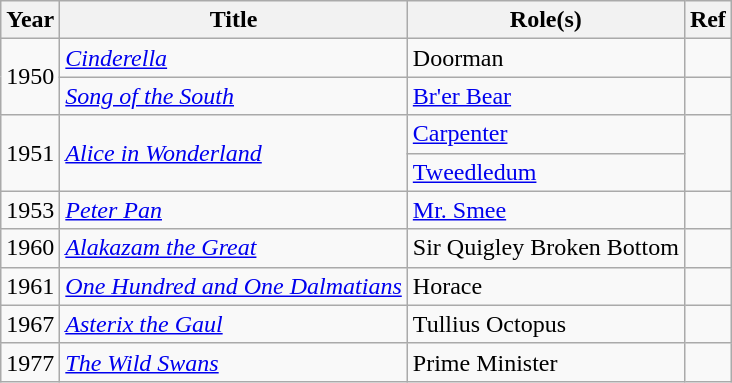<table class="wikitable plainrowheaders sortable">
<tr>
<th scope="col">Year</th>
<th scope="col">Title</th>
<th scope="col">Role(s)</th>
<th scope="col" class="unsortable">Ref</th>
</tr>
<tr>
<td rowspan=2>1950</td>
<td><em><a href='#'>Cinderella</a></em></td>
<td>Doorman</td>
<td></td>
</tr>
<tr>
<td><em><a href='#'>Song of the South</a></em></td>
<td><a href='#'>Br'er Bear</a></td>
<td></td>
</tr>
<tr>
<td rowspan=2>1951</td>
<td rowspan=2><em><a href='#'>Alice in Wonderland</a></em></td>
<td><a href='#'>Carpenter</a></td>
<td rowspan=2></td>
</tr>
<tr>
<td><a href='#'>Tweedledum</a></td>
</tr>
<tr>
<td>1953</td>
<td><em><a href='#'>Peter Pan</a></em></td>
<td><a href='#'>Mr. Smee</a></td>
<td></td>
</tr>
<tr>
<td>1960</td>
<td><em><a href='#'>Alakazam the Great</a></em></td>
<td>Sir Quigley Broken Bottom</td>
<td></td>
</tr>
<tr>
<td>1961</td>
<td><em><a href='#'>One Hundred and One Dalmatians</a></em></td>
<td>Horace</td>
<td></td>
</tr>
<tr>
<td>1967</td>
<td><em><a href='#'>Asterix the Gaul</a></em></td>
<td>Tullius Octopus</td>
<td></td>
</tr>
<tr>
<td>1977</td>
<td><em><a href='#'>The Wild Swans</a></em></td>
<td>Prime Minister</td>
<td></td>
</tr>
</table>
